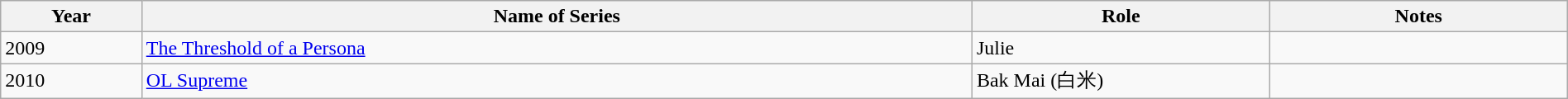<table class="wikitable" width="100%">
<tr>
<th style="width:9%">Year</th>
<th>Name of Series</th>
<th style="width:19%">Role</th>
<th style="width:19%">Notes</th>
</tr>
<tr>
<td>2009</td>
<td><a href='#'>The Threshold of a Persona</a></td>
<td>Julie</td>
<td></td>
</tr>
<tr>
<td>2010</td>
<td><a href='#'>OL Supreme</a></td>
<td>Bak Mai (白米)</td>
<td></td>
</tr>
</table>
